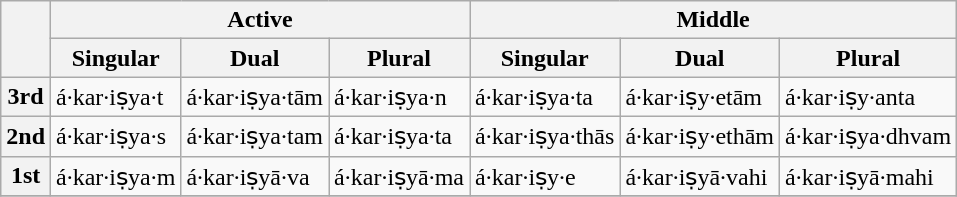<table class="wikitable" border="1">
<tr>
<th rowspan="2"></th>
<th colspan="3">Active</th>
<th colspan="3">Middle</th>
</tr>
<tr>
<th>Singular</th>
<th>Dual</th>
<th>Plural</th>
<th>Singular</th>
<th>Dual</th>
<th>Plural</th>
</tr>
<tr>
<th>3rd</th>
<td>á·kar·iṣya·t</td>
<td>á·kar·iṣya·tām</td>
<td>á·kar·iṣya·n</td>
<td>á·kar·iṣya·ta</td>
<td>á·kar·iṣy·etām</td>
<td>á·kar·iṣy·anta</td>
</tr>
<tr>
<th>2nd</th>
<td>á·kar·iṣya·s</td>
<td>á·kar·iṣya·tam</td>
<td>á·kar·iṣya·ta</td>
<td>á·kar·iṣya·thās</td>
<td>á·kar·iṣy·ethām</td>
<td>á·kar·iṣya·dhvam</td>
</tr>
<tr>
<th>1st</th>
<td>á·kar·iṣya·m</td>
<td>á·kar·iṣyā·va</td>
<td>á·kar·iṣyā·ma</td>
<td>á·kar·iṣy·e</td>
<td>á·kar·iṣyā·vahi</td>
<td>á·kar·iṣyā·mahi</td>
</tr>
<tr>
</tr>
</table>
